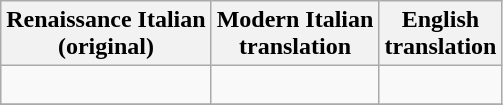<table class=wikitable>
<tr>
<th>Renaissance Italian<br>(original)</th>
<th>Modern Italian<br>translation</th>
<th>English<br>translation</th>
</tr>
<tr>
<td><br></td>
<td><br></td>
<td><br></td>
</tr>
<tr>
</tr>
</table>
